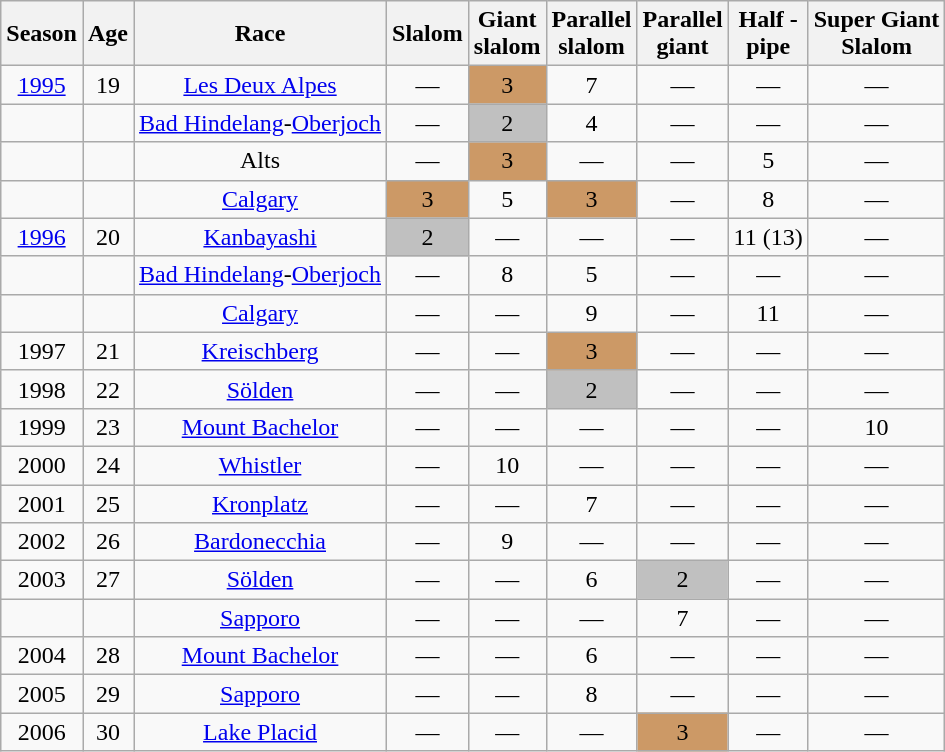<table class="wikitable" style="text-align:center;">
<tr>
<th>Season</th>
<th>Age</th>
<th>Race</th>
<th>Slalom</th>
<th>Giant<br>slalom</th>
<th>Parallel<br>slalom</th>
<th>Parallel<br>giant</th>
<th>Half -<br>pipe</th>
<th>Super Giant<br>Slalom</th>
</tr>
<tr>
<td><a href='#'>1995</a></td>
<td>19</td>
<td> <a href='#'>Les Deux Alpes</a></td>
<td>—</td>
<td style="background:#c96;">3</td>
<td>7</td>
<td>—</td>
<td>—</td>
<td>—</td>
</tr>
<tr>
<td></td>
<td></td>
<td> <a href='#'>Bad Hindelang</a>-<a href='#'>Oberjoch</a></td>
<td>—</td>
<td style="background:silver;">2</td>
<td>4</td>
<td>—</td>
<td>—</td>
<td>—</td>
</tr>
<tr>
<td></td>
<td></td>
<td> Alts</td>
<td>—</td>
<td style="background:#c96;">3</td>
<td>—</td>
<td>—</td>
<td>5</td>
<td>—</td>
</tr>
<tr>
<td></td>
<td></td>
<td> <a href='#'>Calgary</a></td>
<td style="background:#c96;">3</td>
<td>5</td>
<td style="background:#c96;">3</td>
<td>—</td>
<td>8</td>
<td>—</td>
</tr>
<tr>
<td><a href='#'>1996</a></td>
<td>20</td>
<td> <a href='#'>Kanbayashi</a></td>
<td style="background:silver;">2</td>
<td>—</td>
<td>—</td>
<td>—</td>
<td>11 (13)</td>
<td>—</td>
</tr>
<tr>
<td></td>
<td></td>
<td> <a href='#'>Bad Hindelang</a>-<a href='#'>Oberjoch</a></td>
<td>—</td>
<td>8</td>
<td>5</td>
<td>—</td>
<td>—</td>
<td>—</td>
</tr>
<tr>
<td></td>
<td></td>
<td> <a href='#'>Calgary</a></td>
<td>—</td>
<td>—</td>
<td>9</td>
<td>—</td>
<td>11</td>
<td>—</td>
</tr>
<tr>
<td>1997</td>
<td>21</td>
<td> <a href='#'>Kreischberg</a></td>
<td>—</td>
<td>—</td>
<td style="background:#c96;">3</td>
<td>—</td>
<td>—</td>
<td>—</td>
</tr>
<tr>
<td>1998</td>
<td>22</td>
<td> <a href='#'>Sölden</a></td>
<td>—</td>
<td>—</td>
<td style="background:silver;">2</td>
<td>—</td>
<td>—</td>
<td>—</td>
</tr>
<tr>
<td>1999</td>
<td>23</td>
<td> <a href='#'>Mount Bachelor</a></td>
<td>—</td>
<td>—</td>
<td>—</td>
<td>—</td>
<td>—</td>
<td>10</td>
</tr>
<tr>
<td>2000</td>
<td>24</td>
<td> <a href='#'>Whistler</a></td>
<td>—</td>
<td>10</td>
<td>—</td>
<td>—</td>
<td>—</td>
<td>—</td>
</tr>
<tr>
<td>2001</td>
<td>25</td>
<td> <a href='#'>Kronplatz</a></td>
<td>—</td>
<td>—</td>
<td>7</td>
<td>—</td>
<td>—</td>
<td>—</td>
</tr>
<tr>
<td>2002</td>
<td>26</td>
<td> <a href='#'>Bardonecchia</a></td>
<td>—</td>
<td>9</td>
<td>—</td>
<td>—</td>
<td>—</td>
<td>—</td>
</tr>
<tr>
<td>2003</td>
<td>27</td>
<td> <a href='#'>Sölden</a></td>
<td>—</td>
<td>—</td>
<td>6</td>
<td style="background:silver;">2</td>
<td>—</td>
<td>—</td>
</tr>
<tr>
<td></td>
<td></td>
<td> <a href='#'>Sapporo</a></td>
<td>—</td>
<td>—</td>
<td>—</td>
<td>7</td>
<td>—</td>
<td>—</td>
</tr>
<tr>
<td>2004</td>
<td>28</td>
<td> <a href='#'>Mount Bachelor</a></td>
<td>—</td>
<td>—</td>
<td>6</td>
<td>—</td>
<td>—</td>
<td>—</td>
</tr>
<tr>
<td>2005</td>
<td>29</td>
<td> <a href='#'>Sapporo</a></td>
<td>—</td>
<td>—</td>
<td>8</td>
<td>—</td>
<td>—</td>
<td>—</td>
</tr>
<tr>
<td>2006</td>
<td>30</td>
<td> <a href='#'>Lake Placid</a></td>
<td>—</td>
<td>—</td>
<td>—</td>
<td style="background:#c96;">3</td>
<td>—</td>
<td>—</td>
</tr>
</table>
